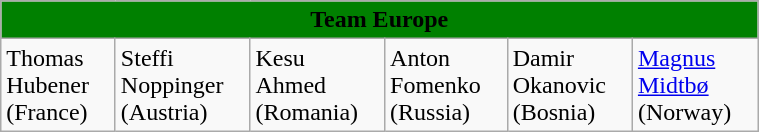<table class="wikitable" style="width:40%; text-align=center;">
<tr>
<th colspan="6" style="background:green;">Team Europe</th>
</tr>
<tr>
<td style="width:10%;">Thomas Hubener (France)</td>
<td style="width:10%;">Steffi Noppinger (Austria)</td>
<td style="width:10%;">Kesu Ahmed (Romania)</td>
<td style="width:10%;">Anton Fomenko (Russia)</td>
<td style="width:10%;">Damir Okanovic (Bosnia)</td>
<td style="width:10%;"><a href='#'>Magnus Midtbø</a> (Norway)</td>
</tr>
</table>
